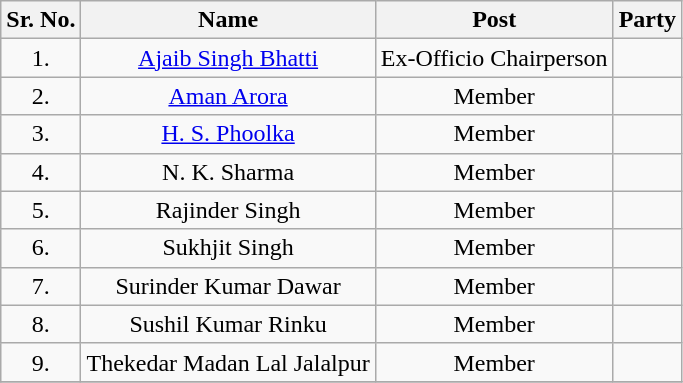<table class="wikitable sortable">
<tr>
<th>Sr. No.</th>
<th>Name</th>
<th>Post</th>
<th colspan="2">Party</th>
</tr>
<tr align="center">
<td>1.</td>
<td><a href='#'>Ajaib Singh Bhatti</a></td>
<td>Ex-Officio Chairperson</td>
<td></td>
</tr>
<tr align="center">
<td>2.</td>
<td><a href='#'>Aman Arora</a></td>
<td>Member</td>
<td></td>
</tr>
<tr align="center">
<td>3.</td>
<td><a href='#'>H. S. Phoolka</a></td>
<td>Member</td>
<td></td>
</tr>
<tr align="center">
<td>4.</td>
<td>N. K. Sharma</td>
<td>Member</td>
<td></td>
</tr>
<tr align="center">
<td>5.</td>
<td>Rajinder Singh</td>
<td>Member</td>
<td></td>
</tr>
<tr align="center">
<td>6.</td>
<td>Sukhjit Singh</td>
<td>Member</td>
<td></td>
</tr>
<tr align="center">
<td>7.</td>
<td>Surinder Kumar Dawar</td>
<td>Member</td>
<td></td>
</tr>
<tr align="center">
<td>8.</td>
<td>Sushil Kumar Rinku</td>
<td>Member</td>
<td></td>
</tr>
<tr align="center">
<td>9.</td>
<td>Thekedar Madan Lal Jalalpur</td>
<td>Member</td>
<td></td>
</tr>
<tr align="center">
</tr>
</table>
